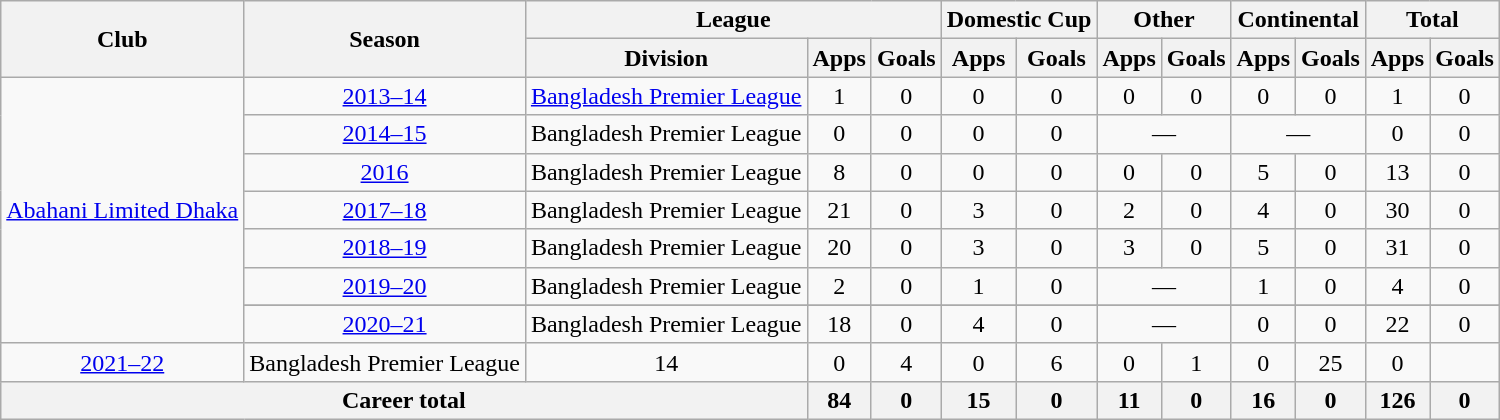<table class="wikitable" style="text-align: center">
<tr>
<th rowspan="2">Club</th>
<th rowspan="2">Season</th>
<th colspan="3">League</th>
<th colspan="2">Domestic Cup</th>
<th colspan="2">Other</th>
<th colspan="2">Continental</th>
<th colspan="2">Total</th>
</tr>
<tr>
<th>Division</th>
<th>Apps</th>
<th>Goals</th>
<th>Apps</th>
<th>Goals</th>
<th>Apps</th>
<th>Goals</th>
<th>Apps</th>
<th>Goals</th>
<th>Apps</th>
<th>Goals</th>
</tr>
<tr>
<td rowspan="8"><a href='#'>Abahani Limited Dhaka</a></td>
<td><a href='#'>2013–14</a></td>
<td><a href='#'>Bangladesh Premier League</a></td>
<td>1</td>
<td>0</td>
<td>0</td>
<td>0</td>
<td>0</td>
<td>0</td>
<td>0</td>
<td>0</td>
<td>1</td>
<td>0</td>
</tr>
<tr>
<td><a href='#'>2014–15</a></td>
<td>Bangladesh Premier League</td>
<td>0</td>
<td>0</td>
<td>0</td>
<td>0</td>
<td colspan="2">—</td>
<td colspan="2">—</td>
<td>0</td>
<td>0</td>
</tr>
<tr>
<td><a href='#'>2016</a></td>
<td>Bangladesh Premier League</td>
<td>8</td>
<td>0</td>
<td>0</td>
<td>0</td>
<td>0</td>
<td>0</td>
<td>5</td>
<td>0</td>
<td>13</td>
<td>0</td>
</tr>
<tr>
<td><a href='#'>2017–18</a></td>
<td>Bangladesh Premier League</td>
<td>21</td>
<td>0</td>
<td>3</td>
<td>0</td>
<td>2</td>
<td>0</td>
<td>4</td>
<td>0</td>
<td>30</td>
<td>0</td>
</tr>
<tr>
<td><a href='#'>2018–19</a></td>
<td>Bangladesh Premier League</td>
<td>20</td>
<td>0</td>
<td>3</td>
<td>0</td>
<td>3</td>
<td>0</td>
<td>5</td>
<td>0</td>
<td>31</td>
<td>0</td>
</tr>
<tr>
<td><a href='#'>2019–20</a></td>
<td>Bangladesh Premier League</td>
<td>2</td>
<td>0</td>
<td>1</td>
<td>0</td>
<td colspan="2">—</td>
<td>1</td>
<td>0</td>
<td>4</td>
<td>0</td>
</tr>
<tr>
</tr>
<tr>
<td><a href='#'>2020–21</a></td>
<td>Bangladesh Premier League</td>
<td>18</td>
<td>0</td>
<td>4</td>
<td>0</td>
<td colspan="2">—</td>
<td>0</td>
<td>0</td>
<td>22</td>
<td>0</td>
</tr>
<tr>
<td><a href='#'>2021–22</a></td>
<td>Bangladesh Premier League</td>
<td>14</td>
<td>0</td>
<td>4</td>
<td>0</td>
<td>6</td>
<td>0</td>
<td>1</td>
<td>0</td>
<td>25</td>
<td>0</td>
</tr>
<tr>
<th colspan="3"><strong>Career total</strong></th>
<th>84</th>
<th>0</th>
<th>15</th>
<th>0</th>
<th>11</th>
<th>0</th>
<th>16</th>
<th>0</th>
<th>126</th>
<th>0</th>
</tr>
</table>
